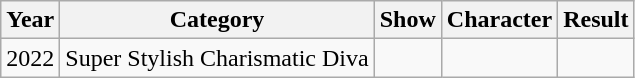<table class="wikitable sortable">
<tr>
<th>Year</th>
<th>Category</th>
<th>Show</th>
<th>Character</th>
<th>Result</th>
</tr>
<tr>
<td>2022</td>
<td>Super Stylish Charismatic Diva</td>
<td></td>
<td></td>
<td></td>
</tr>
</table>
